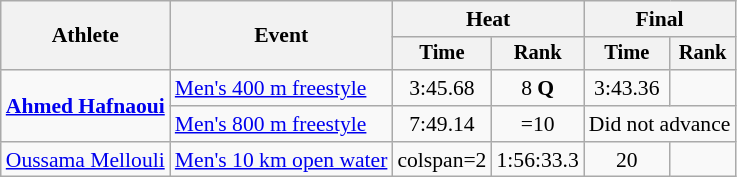<table class=wikitable style="font-size:90%">
<tr>
<th rowspan="2">Athlete</th>
<th rowspan="2">Event</th>
<th colspan="2">Heat</th>
<th colspan="2">Final</th>
</tr>
<tr style="font-size:95%">
<th>Time</th>
<th>Rank</th>
<th>Time</th>
<th>Rank</th>
</tr>
<tr align=center>
<td align=left rowspan=2><strong><a href='#'>Ahmed Hafnaoui</a></strong></td>
<td align=left><a href='#'>Men's 400 m freestyle</a></td>
<td>3:45.68</td>
<td>8 <strong>Q</strong></td>
<td>3:43.36</td>
<td></td>
</tr>
<tr align=center>
<td align=left><a href='#'>Men's 800 m freestyle</a></td>
<td>7:49.14</td>
<td>=10</td>
<td colspan="2">Did not advance</td>
</tr>
<tr align=center>
<td align=left><a href='#'>Oussama Mellouli</a></td>
<td align=left><a href='#'>Men's 10 km open water</a></td>
<td>colspan=2 </td>
<td>1:56:33.3</td>
<td>20</td>
</tr>
</table>
